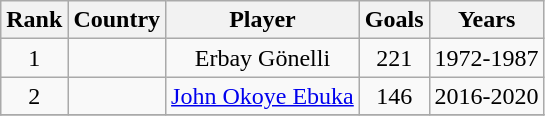<table class="wikitable" style="text-align:center;">
<tr>
<th>Rank</th>
<th>Country</th>
<th>Player</th>
<th>Goals</th>
<th>Years</th>
</tr>
<tr>
<td>1</td>
<td></td>
<td>Erbay Gönelli</td>
<td>221</td>
<td>1972-1987</td>
</tr>
<tr>
<td>2</td>
<td></td>
<td><a href='#'>John Okoye Ebuka</a></td>
<td>146</td>
<td>2016-2020</td>
</tr>
<tr>
</tr>
</table>
